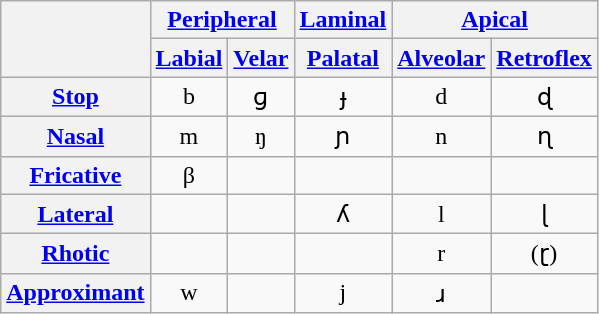<table class="IPA wikitable" style=text-align:center>
<tr>
<th rowspan="2"></th>
<th colspan="2"><a href='#'>Peripheral</a></th>
<th><a href='#'>Laminal</a></th>
<th colspan="2"><a href='#'>Apical</a></th>
</tr>
<tr>
<th><a href='#'>Labial</a></th>
<th><a href='#'>Velar</a></th>
<th><a href='#'>Palatal</a></th>
<th><a href='#'>Alveolar</a></th>
<th><a href='#'>Retroflex</a></th>
</tr>
<tr style="text-align: center;">
<th><a href='#'>Stop</a></th>
<td>b</td>
<td>ɡ</td>
<td>ɟ</td>
<td>d</td>
<td>ɖ</td>
</tr>
<tr style="text-align: center;">
<th><a href='#'>Nasal</a></th>
<td>m</td>
<td>ŋ</td>
<td>ɲ</td>
<td>n</td>
<td>ɳ</td>
</tr>
<tr>
<th><a href='#'>Fricative</a></th>
<td>β</td>
<td></td>
<td></td>
<td></td>
<td></td>
</tr>
<tr style="text-align: center;">
<th><a href='#'>Lateral</a></th>
<td></td>
<td></td>
<td>ʎ</td>
<td>l</td>
<td>ɭ</td>
</tr>
<tr style="text-align: center;">
<th><a href='#'>Rhotic</a></th>
<td></td>
<td></td>
<td></td>
<td>r</td>
<td>(ɽ)</td>
</tr>
<tr style="text-align: center;">
<th><a href='#'>Approximant</a></th>
<td>w</td>
<td></td>
<td>j</td>
<td>ɹ</td>
<td></td>
</tr>
</table>
